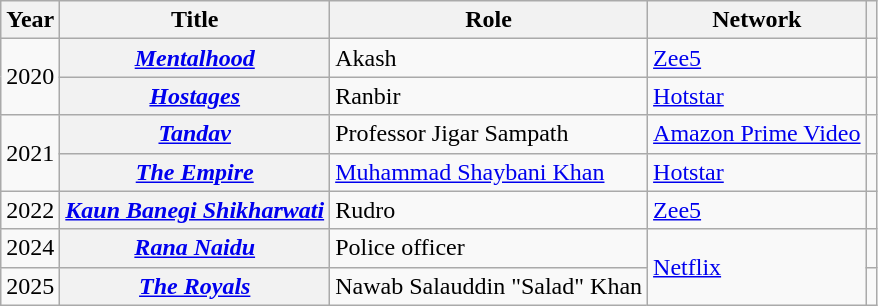<table class="wikitable plainrowheaders sortable">
<tr>
<th scope="col">Year</th>
<th scope="col">Title</th>
<th scope="col">Role</th>
<th scope="col">Network</th>
<th scope="col" class="unsortable"></th>
</tr>
<tr>
<td rowspan="2">2020</td>
<th scope="row"><em><a href='#'>Mentalhood</a></em></th>
<td>Akash</td>
<td><a href='#'>Zee5</a></td>
<td style="text-align:center;"></td>
</tr>
<tr>
<th scope="row"><em><a href='#'>Hostages</a></em></th>
<td>Ranbir</td>
<td><a href='#'>Hotstar</a></td>
<td style="text-align:center;"></td>
</tr>
<tr>
<td rowspan="2">2021</td>
<th scope="row"><em><a href='#'>Tandav</a></em></th>
<td>Professor Jigar Sampath</td>
<td><a href='#'>Amazon Prime Video</a></td>
<td style="text-align:center;"></td>
</tr>
<tr>
<th scope="row"><em><a href='#'>The Empire</a></em></th>
<td><a href='#'>Muhammad Shaybani Khan</a></td>
<td><a href='#'>Hotstar</a></td>
<td style="text-align:center;"></td>
</tr>
<tr>
<td>2022</td>
<th scope="row"><em><a href='#'>Kaun Banegi Shikharwati</a></em></th>
<td>Rudro</td>
<td><a href='#'>Zee5</a></td>
<td style="text-align:center;"></td>
</tr>
<tr>
<td>2024</td>
<th scope="row"><em><a href='#'>Rana Naidu</a></em></th>
<td>Police officer</td>
<td rowspan="2"><a href='#'>Netflix</a></td>
<td style="text-align:center;"></td>
</tr>
<tr>
<td>2025</td>
<th scope="row"><em><a href='#'>The Royals</a></em></th>
<td>Nawab Salauddin "Salad" Khan</td>
<td></td>
</tr>
</table>
